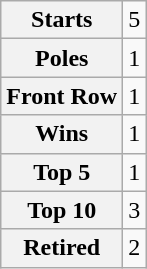<table class="wikitable" style="text-align:center">
<tr>
<th>Starts</th>
<td>5</td>
</tr>
<tr>
<th>Poles</th>
<td>1</td>
</tr>
<tr>
<th>Front Row</th>
<td>1</td>
</tr>
<tr>
<th>Wins</th>
<td>1</td>
</tr>
<tr>
<th>Top 5</th>
<td>1</td>
</tr>
<tr>
<th>Top 10</th>
<td>3</td>
</tr>
<tr>
<th>Retired</th>
<td>2</td>
</tr>
</table>
